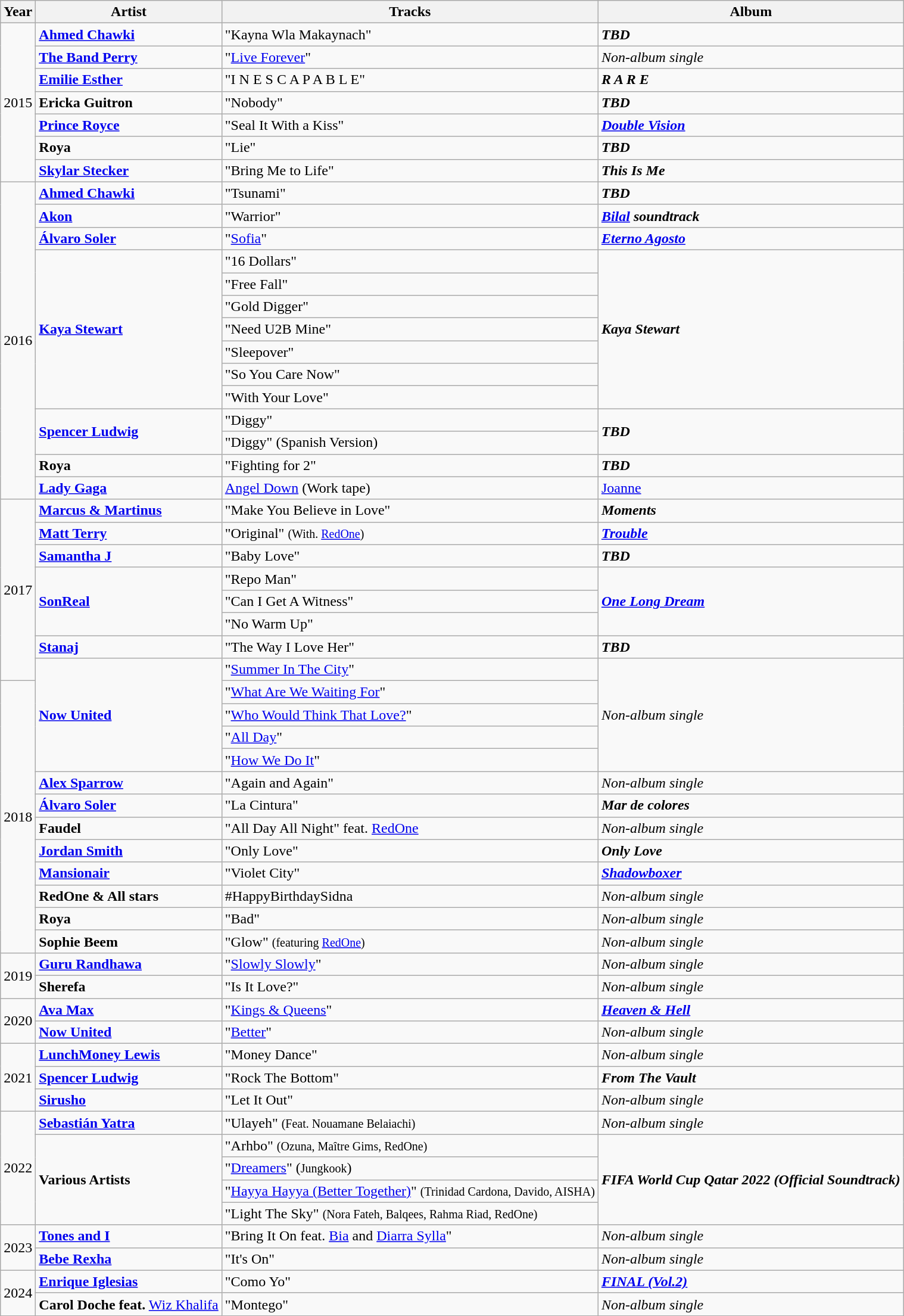<table class="wikitable">
<tr>
<th rowspan="1">Year</th>
<th rowspan="1">Artist</th>
<th rowspan="1">Tracks</th>
<th rowspan="1">Album</th>
</tr>
<tr>
<td rowspan="7" align="center">2015</td>
<td><strong><a href='#'>Ahmed Chawki</a></strong></td>
<td>"Kayna Wla Makaynach"</td>
<td><strong><em>TBD</em></strong></td>
</tr>
<tr>
<td><strong><a href='#'>The Band Perry</a></strong></td>
<td>"<a href='#'>Live Forever</a>"</td>
<td><em>Non-album single</em></td>
</tr>
<tr>
<td><strong><a href='#'>Emilie Esther</a></strong></td>
<td>"I N E S C A P A B L E"</td>
<td><strong><em>R A R E</em></strong></td>
</tr>
<tr>
<td><strong>Ericka Guitron</strong></td>
<td>"Nobody"</td>
<td><strong><em>TBD</em></strong></td>
</tr>
<tr>
<td><strong><a href='#'>Prince Royce</a></strong></td>
<td>"Seal It With a Kiss"</td>
<td><strong><em><a href='#'>Double Vision</a></em></strong></td>
</tr>
<tr>
<td><strong>Roya</strong></td>
<td>"Lie"</td>
<td><strong><em>TBD</em></strong></td>
</tr>
<tr>
<td><strong><a href='#'>Skylar Stecker</a></strong></td>
<td>"Bring Me to Life" </td>
<td><strong><em>This Is Me</em></strong></td>
</tr>
<tr>
<td rowspan="14" align="center">2016</td>
<td><strong><a href='#'>Ahmed Chawki</a></strong></td>
<td>"Tsunami"</td>
<td><strong><em>TBD</em></strong></td>
</tr>
<tr>
<td><strong><a href='#'>Akon</a></strong></td>
<td>"Warrior"</td>
<td><strong><em><a href='#'>Bilal</a> soundtrack</em></strong></td>
</tr>
<tr>
<td><strong><a href='#'>Álvaro Soler</a></strong></td>
<td>"<a href='#'>Sofia</a>"</td>
<td><strong><em><a href='#'>Eterno Agosto</a></em></strong></td>
</tr>
<tr>
<td rowspan="7"><strong><a href='#'>Kaya Stewart</a></strong></td>
<td>"16 Dollars" </td>
<td rowspan="7"><strong><em>Kaya Stewart</em></strong></td>
</tr>
<tr>
<td>"Free Fall"</td>
</tr>
<tr>
<td>"Gold Digger"</td>
</tr>
<tr>
<td>"Need U2B Mine"</td>
</tr>
<tr>
<td>"Sleepover"</td>
</tr>
<tr>
<td>"So You Care Now"</td>
</tr>
<tr>
<td>"With Your Love"</td>
</tr>
<tr>
<td rowspan="2"><strong><a href='#'>Spencer Ludwig</a></strong></td>
<td>"Diggy"</td>
<td rowspan="2"><strong><em>TBD</em></strong></td>
</tr>
<tr>
<td>"Diggy"  (Spanish Version)</td>
</tr>
<tr>
<td><strong>Roya</strong></td>
<td>"Fighting for 2" </td>
<td><strong><em>TBD</em></strong></td>
</tr>
<tr>
<td><strong><a href='#'>Lady Gaga</a></strong></td>
<td><a href='#'>Angel Down</a> (Work tape)</td>
<td><a href='#'>Joanne</a></td>
</tr>
<tr>
<td rowspan="8">2017</td>
<td><strong><a href='#'>Marcus & Martinus</a></strong></td>
<td>"Make You Believe in Love"</td>
<td><strong><em>Moments</em></strong></td>
</tr>
<tr>
<td><strong><a href='#'>Matt Terry</a></strong></td>
<td>"Original" <small>(With. <a href='#'>RedOne</a>)</small></td>
<td><strong><em><a href='#'>Trouble</a></em></strong></td>
</tr>
<tr>
<td><strong><a href='#'>Samantha J</a></strong></td>
<td>"Baby Love" </td>
<td><strong><em>TBD</em></strong></td>
</tr>
<tr>
<td rowspan="3"><strong><a href='#'>SonReal</a></strong></td>
<td>"Repo Man"</td>
<td rowspan="3"><strong><em><a href='#'>One Long Dream</a></em></strong></td>
</tr>
<tr>
<td>"Can I Get A Witness"</td>
</tr>
<tr>
<td>"No Warm Up"</td>
</tr>
<tr>
<td><strong><a href='#'>Stanaj</a></strong></td>
<td>"The Way I Love Her"</td>
<td><strong><em>TBD</em></strong></td>
</tr>
<tr>
<td rowspan="5"><strong><a href='#'>Now United</a></strong></td>
<td>"<a href='#'>Summer In The City</a>"</td>
<td rowspan="5"><em>Non-album single</em></td>
</tr>
<tr>
<td rowspan="12">2018</td>
<td>"<a href='#'>What Are We Waiting For</a>"</td>
</tr>
<tr>
<td>"<a href='#'>Who Would Think That Love?</a>"</td>
</tr>
<tr>
<td>"<a href='#'>All Day</a>"</td>
</tr>
<tr>
<td>"<a href='#'>How We Do It</a>"</td>
</tr>
<tr>
<td><strong><a href='#'>Alex Sparrow</a></strong></td>
<td>"Again and Again"</td>
<td><em>Non-album single</em></td>
</tr>
<tr>
<td><strong><a href='#'>Álvaro Soler</a></strong></td>
<td>"La Cintura"</td>
<td><strong><em>Mar de colores</em></strong></td>
</tr>
<tr>
<td><strong>Faudel</strong></td>
<td>"All Day All Night" feat. <a href='#'>RedOne</a></td>
<td><em>Non-album single</em></td>
</tr>
<tr>
<td><strong><a href='#'>Jordan Smith</a></strong></td>
<td>"Only Love"</td>
<td><strong><em>Only Love</em></strong></td>
</tr>
<tr>
<td><strong><a href='#'>Mansionair</a></strong></td>
<td>"Violet City"</td>
<td><strong><em><a href='#'>Shadowboxer</a></em></strong></td>
</tr>
<tr>
<td><strong>RedOne & All stars</strong></td>
<td>#HappyBirthdaySidna</td>
<td><em>Non-album single</em></td>
</tr>
<tr>
<td><strong>Roya</strong></td>
<td>"Bad"</td>
<td><em>Non-album single</em></td>
</tr>
<tr>
<td><strong>Sophie Beem </strong></td>
<td>"Glow" <small>(featuring <a href='#'>RedOne</a>)</small></td>
<td><em>Non-album single</em></td>
</tr>
<tr>
<td rowspan="2">2019</td>
<td><strong><a href='#'>Guru Randhawa</a></strong></td>
<td>"<a href='#'>Slowly Slowly</a>" </td>
<td><em>Non-album single</em></td>
</tr>
<tr>
<td><strong>Sherefa</strong></td>
<td>"Is It Love?"</td>
<td><em>Non-album single</em></td>
</tr>
<tr>
<td rowspan="2">2020</td>
<td><strong><a href='#'>Ava Max</a></strong></td>
<td>"<a href='#'>Kings & Queens</a>"</td>
<td><strong><em><a href='#'>Heaven & Hell</a></em></strong></td>
</tr>
<tr>
<td><strong><a href='#'>Now United</a></strong></td>
<td>"<a href='#'>Better</a>"</td>
<td><em>Non-album single</em></td>
</tr>
<tr>
<td rowspan="3">2021</td>
<td><strong><a href='#'>LunchMoney Lewis</a></strong></td>
<td>"Money Dance"</td>
<td><em>Non-album single</em></td>
</tr>
<tr>
<td><strong><a href='#'>Spencer Ludwig</a></strong></td>
<td>"Rock The Bottom"</td>
<td><strong><em>From The Vault</em></strong></td>
</tr>
<tr>
<td><strong><a href='#'>Sirusho</a></strong></td>
<td>"Let It Out"</td>
<td><em>Non-album single</em></td>
</tr>
<tr>
<td rowspan="5">2022</td>
<td><strong><a href='#'>Sebastián Yatra</a></strong></td>
<td>"Ulayeh" <small>(Feat. Nouamane Belaiachi)</small></td>
<td><em>Non-album single</em></td>
</tr>
<tr>
<td rowspan="4"><strong>Various Artists</strong></td>
<td>"Arhbo" <small>(Ozuna, Maître Gims, RedOne)</small></td>
<td rowspan="4"><strong><em>FIFA World Cup Qatar 2022 (Official Soundtrack)</em></strong></td>
</tr>
<tr>
<td>"<a href='#'>Dreamers</a>" (<small>Jungkook</small>)</td>
</tr>
<tr>
<td>"<a href='#'>Hayya Hayya (Better Together)</a>" <small>(Trinidad Cardona, Davido, AISHA)</small></td>
</tr>
<tr>
<td>"Light The Sky" <small>(Nora Fateh, Balqees, Rahma Riad, RedOne)</small></td>
</tr>
<tr>
<td rowspan="2">2023</td>
<td><strong><a href='#'>Tones and I</a></strong></td>
<td>"Bring It On feat. <a href='#'>Bia</a> and <a href='#'>Diarra Sylla</a>"</td>
<td><em>Non-album single</em></td>
</tr>
<tr>
<td><strong><a href='#'>Bebe Rexha</a></strong></td>
<td>"It's On"</td>
<td><em>Non-album single</em></td>
</tr>
<tr>
<td rowspan="2">2024</td>
<td><strong><a href='#'>Enrique Iglesias</a></strong></td>
<td>"Como Yo"</td>
<td><strong><em><a href='#'>FINAL (Vol.2)</a></em></strong></td>
</tr>
<tr>
<td><strong>Carol Doche feat.</strong> <a href='#'>Wiz Khalifa</a></td>
<td>"Montego"</td>
<td><em>Non-album single</em></td>
</tr>
</table>
